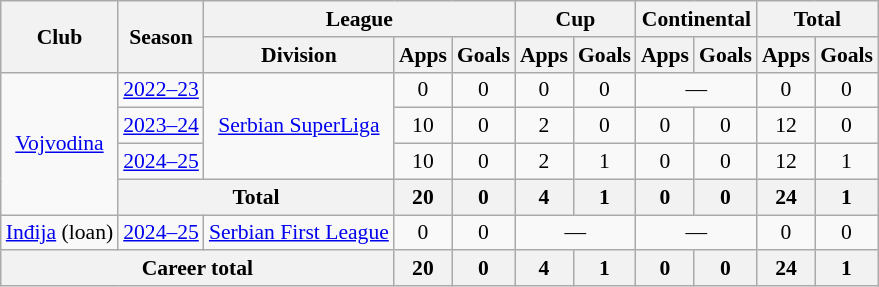<table class="wikitable" style="text-align: center;font-size:90%">
<tr>
<th rowspan="2">Club</th>
<th rowspan="2">Season</th>
<th colspan="3">League</th>
<th colspan="2">Cup</th>
<th colspan="2">Continental</th>
<th colspan="2">Total</th>
</tr>
<tr>
<th>Division</th>
<th>Apps</th>
<th>Goals</th>
<th>Apps</th>
<th>Goals</th>
<th>Apps</th>
<th>Goals</th>
<th>Apps</th>
<th>Goals</th>
</tr>
<tr>
<td rowspan="4" valign="center"><a href='#'>Vojvodina</a></td>
<td><a href='#'>2022–23</a></td>
<td rowspan="3"><a href='#'>Serbian SuperLiga</a></td>
<td>0</td>
<td>0</td>
<td>0</td>
<td>0</td>
<td colspan="2">—</td>
<td>0</td>
<td>0</td>
</tr>
<tr>
<td><a href='#'>2023–24</a></td>
<td>10</td>
<td>0</td>
<td>2</td>
<td>0</td>
<td>0</td>
<td>0</td>
<td>12</td>
<td>0</td>
</tr>
<tr>
<td><a href='#'>2024–25</a></td>
<td>10</td>
<td>0</td>
<td>2</td>
<td>1</td>
<td>0</td>
<td>0</td>
<td>12</td>
<td>1</td>
</tr>
<tr>
<th colspan="2">Total</th>
<th>20</th>
<th>0</th>
<th>4</th>
<th>1</th>
<th>0</th>
<th>0</th>
<th>24</th>
<th>1</th>
</tr>
<tr>
<td valign="center"><a href='#'>Inđija</a> (loan)</td>
<td><a href='#'>2024–25</a></td>
<td><a href='#'>Serbian First League</a></td>
<td>0</td>
<td>0</td>
<td colspan="2">—</td>
<td colspan="2">—</td>
<td>0</td>
<td>0</td>
</tr>
<tr>
<th colspan="3">Career total</th>
<th>20</th>
<th>0</th>
<th>4</th>
<th>1</th>
<th>0</th>
<th>0</th>
<th>24</th>
<th>1</th>
</tr>
</table>
